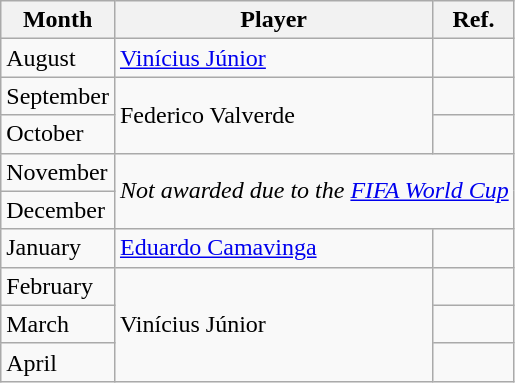<table class="wikitable">
<tr>
<th>Month</th>
<th>Player</th>
<th>Ref.</th>
</tr>
<tr>
<td>August</td>
<td> <a href='#'>Vinícius Júnior</a></td>
<td align=center></td>
</tr>
<tr>
<td>September</td>
<td rowspan="2"> Federico Valverde</td>
<td align=center></td>
</tr>
<tr>
<td>October</td>
<td align=center></td>
</tr>
<tr>
<td>November</td>
<td colspan="2" rowspan="2" align=center><em>Not awarded due to the <a href='#'>FIFA World Cup</a></em></td>
</tr>
<tr>
<td>December</td>
</tr>
<tr>
<td>January</td>
<td> <a href='#'>Eduardo Camavinga</a></td>
<td align=center></td>
</tr>
<tr>
<td>February</td>
<td rowspan="3"> Vinícius Júnior</td>
<td align=center></td>
</tr>
<tr>
<td>March</td>
<td align=center></td>
</tr>
<tr>
<td>April</td>
<td align=center></td>
</tr>
</table>
